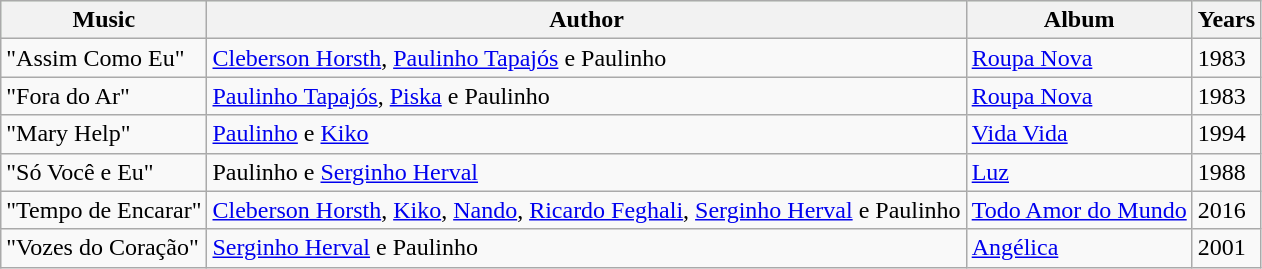<table class="wikitable" border="1">
<tr style="background: #DDFFDD;">
<th>Music</th>
<th>Author</th>
<th>Album</th>
<th>Years</th>
</tr>
<tr>
<td>"Assim Como Eu"</td>
<td><a href='#'>Cleberson Horsth</a>, <a href='#'>Paulinho Tapajós</a> e Paulinho</td>
<td><a href='#'>Roupa Nova</a></td>
<td>1983</td>
</tr>
<tr>
<td>"Fora do Ar"</td>
<td><a href='#'>Paulinho Tapajós</a>, <a href='#'>Piska</a> e Paulinho</td>
<td><a href='#'>Roupa Nova</a></td>
<td>1983</td>
</tr>
<tr>
<td>"Mary Help"</td>
<td><a href='#'>Paulinho</a> e <a href='#'>Kiko</a></td>
<td><a href='#'>Vida Vida</a></td>
<td>1994</td>
</tr>
<tr>
<td>"Só Você e Eu"</td>
<td>Paulinho e <a href='#'>Serginho Herval</a></td>
<td><a href='#'>Luz</a></td>
<td>1988</td>
</tr>
<tr>
<td>"Tempo de Encarar"</td>
<td><a href='#'>Cleberson Horsth</a>, <a href='#'>Kiko</a>, <a href='#'>Nando</a>, <a href='#'>Ricardo Feghali</a>, <a href='#'>Serginho Herval</a> e Paulinho</td>
<td><a href='#'>Todo Amor do Mundo</a></td>
<td>2016</td>
</tr>
<tr>
<td>"Vozes do Coração"</td>
<td><a href='#'>Serginho Herval</a> e Paulinho</td>
<td><a href='#'>Angélica</a></td>
<td>2001</td>
</tr>
</table>
